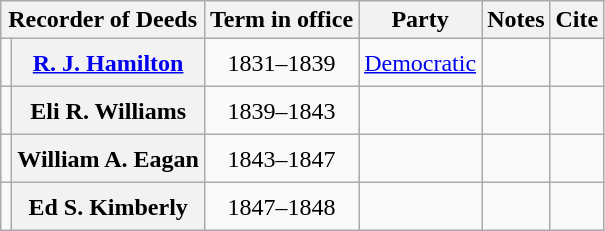<table class="wikitable sortable" style="text-align:center;">
<tr>
<th colspan="2">Recorder of Deeds</th>
<th scope="col">Term in office</th>
<th scope="col">Party</th>
<th scope="col">Notes</th>
<th scope="col">Cite</th>
</tr>
<tr style="height:2em;">
<td></td>
<th><a href='#'>R. J. Hamilton</a></th>
<td>1831–1839</td>
<td><a href='#'>Democratic</a></td>
<td></td>
<td></td>
</tr>
<tr style="height:2em;">
<td></td>
<th>Eli R. Williams</th>
<td>1839–1843</td>
<td></td>
<td></td>
<td></td>
</tr>
<tr style="height:2em;">
<td></td>
<th>William A. Eagan</th>
<td>1843–1847</td>
<td></td>
<td></td>
<td></td>
</tr>
<tr style="height:2em;">
<td></td>
<th>Ed S. Kimberly</th>
<td>1847–1848</td>
<td></td>
<td></td>
<td></td>
</tr>
</table>
